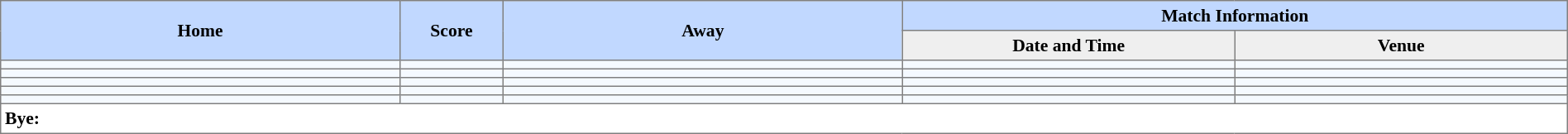<table border=1 style="border-collapse:collapse; font-size:90%; text-align:center;" cellpadding=3 cellspacing=0>
<tr bgcolor=#C1D8FF>
<th rowspan=2 width=12%>Home</th>
<th rowspan=2 width=3%>Score</th>
<th rowspan=2 width=12%>Away</th>
<th colspan=5>Match Information</th>
</tr>
<tr bgcolor=#EFEFEF>
<th width=10%>Date and Time</th>
<th width=10%>Venue</th>
</tr>
<tr bgcolor=#F5FAFF>
<td align="left"></td>
<td></td>
<td align="left"></td>
<td></td>
<td></td>
</tr>
<tr bgcolor=#F5FAFF>
<td align="left"></td>
<td></td>
<td align="left"></td>
<td></td>
<td></td>
</tr>
<tr bgcolor=#F5FAFF>
<td align="left"></td>
<td></td>
<td align="left"></td>
<td></td>
<td></td>
</tr>
<tr bgcolor=#F5FAFF>
<td align="left"></td>
<td></td>
<td align="left"></td>
<td></td>
<td></td>
</tr>
<tr bgcolor=#F5FAFF>
<td align="left"></td>
<td></td>
<td align="left"></td>
<td></td>
<td></td>
</tr>
<tr>
<td colspan="5" style="text-align:left;"><strong>Bye:</strong></td>
</tr>
</table>
